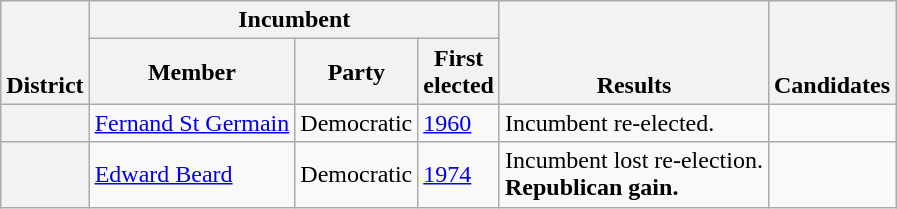<table class=wikitable>
<tr valign=bottom>
<th rowspan=2>District</th>
<th colspan=3>Incumbent</th>
<th rowspan=2>Results</th>
<th rowspan=2>Candidates</th>
</tr>
<tr>
<th>Member</th>
<th>Party</th>
<th>First<br>elected</th>
</tr>
<tr>
<th></th>
<td><a href='#'>Fernand St Germain</a></td>
<td>Democratic</td>
<td><a href='#'>1960</a></td>
<td>Incumbent re-elected.</td>
<td nowrap></td>
</tr>
<tr>
<th></th>
<td><a href='#'>Edward Beard</a></td>
<td>Democratic</td>
<td><a href='#'>1974</a></td>
<td>Incumbent lost re-election.<br><strong>Republican gain.</strong></td>
<td nowrap></td>
</tr>
</table>
